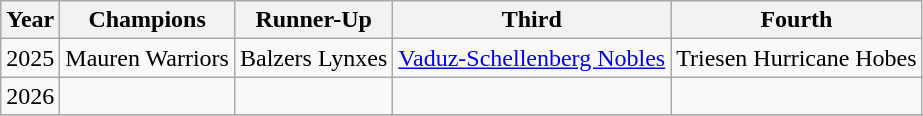<table class="wikitable">
<tr>
<th>Year</th>
<th>Champions</th>
<th>Runner-Up</th>
<th>Third</th>
<th>Fourth</th>
</tr>
<tr>
<td>2025</td>
<td>Mauren Warriors</td>
<td>Balzers Lynxes</td>
<td><a href='#'>Vaduz-Schellenberg Nobles</a></td>
<td>Triesen Hurricane Hobes</td>
</tr>
<tr>
<td>2026</td>
<td></td>
<td></td>
<td></td>
<td></td>
</tr>
<tr>
</tr>
</table>
